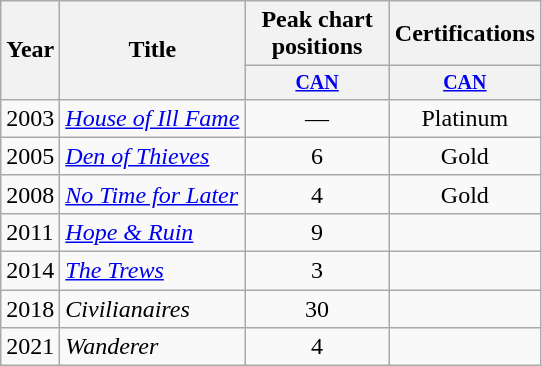<table class="wikitable">
<tr>
<th rowspan="2">Year</th>
<th rowspan="2">Title</th>
<th>Peak chart positions</th>
<th>Certifications</th>
</tr>
<tr style="font-size: smaller;">
<th style="width:90px;"><a href='#'>CAN</a><br></th>
<th style="width:90px;"><a href='#'>CAN</a><br></th>
</tr>
<tr>
<td>2003</td>
<td><em><a href='#'>House of Ill Fame</a></em></td>
<td style="text-align:center;">—</td>
<td style="text-align:center;">Platinum</td>
</tr>
<tr>
<td>2005</td>
<td><em><a href='#'>Den of Thieves</a></em></td>
<td style="text-align:center;">6</td>
<td style="text-align:center;">Gold</td>
</tr>
<tr>
<td>2008</td>
<td><em><a href='#'>No Time for Later</a></em></td>
<td style="text-align:center;">4</td>
<td style="text-align:center;">Gold</td>
</tr>
<tr>
<td>2011</td>
<td><em><a href='#'>Hope & Ruin</a></em></td>
<td style="text-align:center;">9</td>
<td style="text-align:center;"></td>
</tr>
<tr>
<td>2014</td>
<td><em><a href='#'>The Trews</a></em></td>
<td style="text-align:center;">3</td>
<td style="text-align:center;"></td>
</tr>
<tr>
<td>2018</td>
<td><em>Civilianaires</em></td>
<td style="text-align:center;">30</td>
<td style="text-align:center;"></td>
</tr>
<tr>
<td>2021</td>
<td><em>Wanderer</em></td>
<td style="text-align:center;">4</td>
<td style="text-align:center;"></td>
</tr>
</table>
